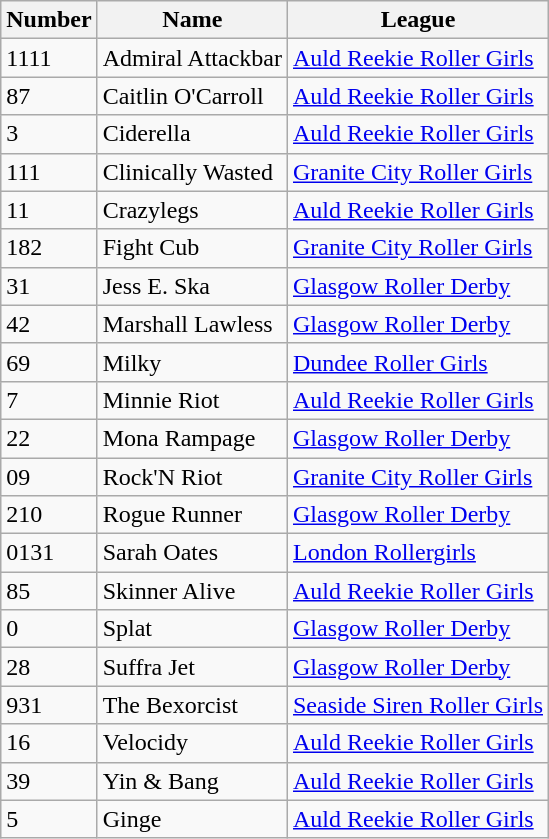<table class="wikitable sortable">
<tr>
<th>Number</th>
<th>Name</th>
<th>League</th>
</tr>
<tr>
<td>1111</td>
<td>Admiral Attackbar</td>
<td><a href='#'>Auld Reekie Roller Girls</a></td>
</tr>
<tr>
<td>87</td>
<td>Caitlin O'Carroll</td>
<td><a href='#'>Auld Reekie Roller Girls</a></td>
</tr>
<tr>
<td>3</td>
<td>Ciderella</td>
<td><a href='#'>Auld Reekie Roller Girls</a></td>
</tr>
<tr>
<td>111</td>
<td>Clinically Wasted</td>
<td><a href='#'>Granite City Roller Girls</a></td>
</tr>
<tr>
<td>11</td>
<td>Crazylegs</td>
<td><a href='#'>Auld Reekie Roller Girls</a></td>
</tr>
<tr>
<td>182</td>
<td>Fight Cub</td>
<td><a href='#'>Granite City Roller Girls</a></td>
</tr>
<tr>
<td>31</td>
<td>Jess E. Ska</td>
<td><a href='#'>Glasgow Roller Derby</a></td>
</tr>
<tr>
<td>42</td>
<td>Marshall Lawless</td>
<td><a href='#'>Glasgow Roller Derby</a></td>
</tr>
<tr>
<td>69</td>
<td>Milky</td>
<td><a href='#'>Dundee Roller Girls</a></td>
</tr>
<tr>
<td>7</td>
<td>Minnie Riot</td>
<td><a href='#'>Auld Reekie Roller Girls</a></td>
</tr>
<tr>
<td>22</td>
<td>Mona Rampage</td>
<td><a href='#'>Glasgow Roller Derby</a></td>
</tr>
<tr>
<td>09</td>
<td>Rock'N Riot</td>
<td><a href='#'>Granite City Roller Girls</a></td>
</tr>
<tr>
<td>210</td>
<td>Rogue Runner</td>
<td><a href='#'>Glasgow Roller Derby</a></td>
</tr>
<tr>
<td>0131</td>
<td>Sarah Oates</td>
<td><a href='#'>London Rollergirls</a></td>
</tr>
<tr>
<td>85</td>
<td>Skinner Alive</td>
<td><a href='#'>Auld Reekie Roller Girls</a></td>
</tr>
<tr>
<td>0</td>
<td>Splat</td>
<td><a href='#'>Glasgow Roller Derby</a></td>
</tr>
<tr>
<td>28</td>
<td>Suffra Jet</td>
<td><a href='#'>Glasgow Roller Derby</a></td>
</tr>
<tr>
<td>931</td>
<td>The Bexorcist</td>
<td><a href='#'>Seaside Siren Roller Girls</a></td>
</tr>
<tr>
<td>16</td>
<td>Velocidy</td>
<td><a href='#'>Auld Reekie Roller Girls</a></td>
</tr>
<tr>
<td>39</td>
<td>Yin & Bang</td>
<td><a href='#'>Auld Reekie Roller Girls</a></td>
</tr>
<tr>
<td>5</td>
<td>Ginge</td>
<td><a href='#'>Auld Reekie Roller Girls</a></td>
</tr>
</table>
